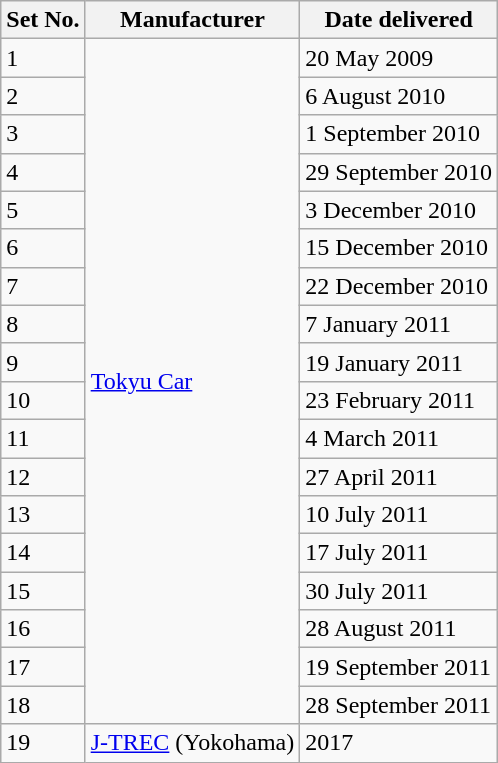<table class="wikitable">
<tr>
<th>Set No.</th>
<th>Manufacturer</th>
<th>Date delivered</th>
</tr>
<tr>
<td>1</td>
<td rowspan="18"><a href='#'>Tokyu Car</a></td>
<td>20 May 2009</td>
</tr>
<tr>
<td>2</td>
<td>6 August 2010</td>
</tr>
<tr>
<td>3</td>
<td>1 September 2010</td>
</tr>
<tr>
<td>4</td>
<td>29 September 2010</td>
</tr>
<tr>
<td>5</td>
<td>3 December 2010</td>
</tr>
<tr>
<td>6</td>
<td>15 December 2010</td>
</tr>
<tr>
<td>7</td>
<td>22 December 2010</td>
</tr>
<tr>
<td>8</td>
<td>7 January 2011</td>
</tr>
<tr>
<td>9</td>
<td>19 January 2011</td>
</tr>
<tr>
<td>10</td>
<td>23 February 2011</td>
</tr>
<tr>
<td>11</td>
<td>4 March 2011</td>
</tr>
<tr>
<td>12</td>
<td>27 April 2011</td>
</tr>
<tr>
<td>13</td>
<td>10 July 2011</td>
</tr>
<tr>
<td>14</td>
<td>17 July 2011</td>
</tr>
<tr>
<td>15</td>
<td>30 July 2011</td>
</tr>
<tr>
<td>16</td>
<td>28 August 2011</td>
</tr>
<tr>
<td>17</td>
<td>19 September 2011</td>
</tr>
<tr>
<td>18</td>
<td>28 September 2011</td>
</tr>
<tr>
<td>19</td>
<td><a href='#'>J-TREC</a> (Yokohama)</td>
<td>2017</td>
</tr>
</table>
